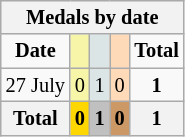<table class="wikitable" style="font-size:85%">
<tr bgcolor="#efefef">
<th colspan=6>Medals by date</th>
</tr>
<tr align=center>
<td><strong>Date</strong></td>
<td bgcolor=#f7f6a8></td>
<td bgcolor=#dce5e5></td>
<td bgcolor=#ffdab9></td>
<td><strong>Total</strong></td>
</tr>
<tr align=center>
<td>27 July</td>
<td style="background:#F7F6A8;">0</td>
<td style="background:#DCE5E5;">1</td>
<td style="background:#FFDAB9;">0</td>
<td><strong>1</strong></td>
</tr>
<tr align=center>
<th><strong>Total</strong></th>
<th style="background:gold;"><strong>0</strong></th>
<th style="background:silver;"><strong>1</strong></th>
<th style="background:#c96;"><strong>0</strong></th>
<th>1</th>
</tr>
</table>
